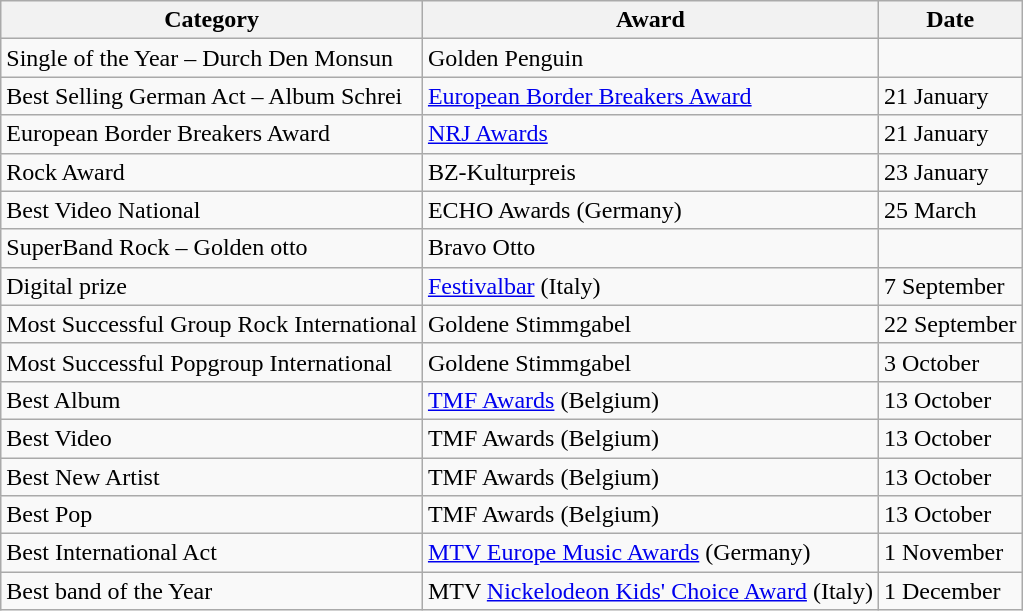<table class="wikitable">
<tr>
<th>Category</th>
<th>Award</th>
<th>Date</th>
</tr>
<tr>
<td>Single of the Year – Durch Den Monsun</td>
<td>Golden Penguin</td>
<td></td>
</tr>
<tr>
<td>Best Selling German Act – Album Schrei</td>
<td><a href='#'>European Border Breakers Award</a></td>
<td>21 January</td>
</tr>
<tr>
<td>European Border Breakers Award</td>
<td><a href='#'>NRJ Awards</a></td>
<td>21 January</td>
</tr>
<tr>
<td>Rock Award</td>
<td>BZ-Kulturpreis</td>
<td>23 January</td>
</tr>
<tr>
<td>Best Video National</td>
<td>ECHO Awards (Germany)</td>
<td>25 March</td>
</tr>
<tr>
<td>SuperBand Rock – Golden otto</td>
<td>Bravo Otto</td>
<td></td>
</tr>
<tr>
<td>Digital prize</td>
<td><a href='#'>Festivalbar</a> (Italy)</td>
<td>7 September</td>
</tr>
<tr>
<td>Most Successful Group Rock International</td>
<td>Goldene Stimmgabel</td>
<td>22 September</td>
</tr>
<tr>
<td>Most Successful Popgroup International</td>
<td>Goldene Stimmgabel</td>
<td>3 October</td>
</tr>
<tr>
<td>Best Album</td>
<td><a href='#'>TMF Awards</a> (Belgium)</td>
<td>13 October</td>
</tr>
<tr>
<td>Best Video</td>
<td>TMF Awards (Belgium)</td>
<td>13 October</td>
</tr>
<tr>
<td>Best New Artist</td>
<td>TMF Awards (Belgium)</td>
<td>13 October</td>
</tr>
<tr>
<td>Best Pop</td>
<td>TMF Awards (Belgium)</td>
<td>13 October</td>
</tr>
<tr>
<td>Best International Act</td>
<td><a href='#'>MTV Europe Music Awards</a> (Germany)</td>
<td>1 November</td>
</tr>
<tr>
<td>Best band of the Year</td>
<td>MTV <a href='#'>Nickelodeon Kids' Choice Award</a> (Italy)</td>
<td>1 December</td>
</tr>
</table>
